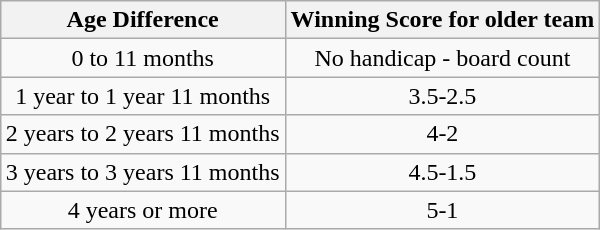<table class="wikitable" style="margin: 1em auto 1em auto">
<tr>
<th>Age Difference</th>
<th>Winning Score for older team</th>
</tr>
<tr>
<td align="center">0 to 11 months</td>
<td align="center">No handicap - board count</td>
</tr>
<tr>
<td align="center">1 year to 1 year 11 months</td>
<td align="center">3.5-2.5</td>
</tr>
<tr>
<td align="center">2 years to 2 years 11 months</td>
<td align="center">4-2</td>
</tr>
<tr>
<td align="center">3 years to 3 years 11 months</td>
<td align="center">4.5-1.5</td>
</tr>
<tr>
<td align="center">4 years or more</td>
<td align="center">5-1</td>
</tr>
</table>
